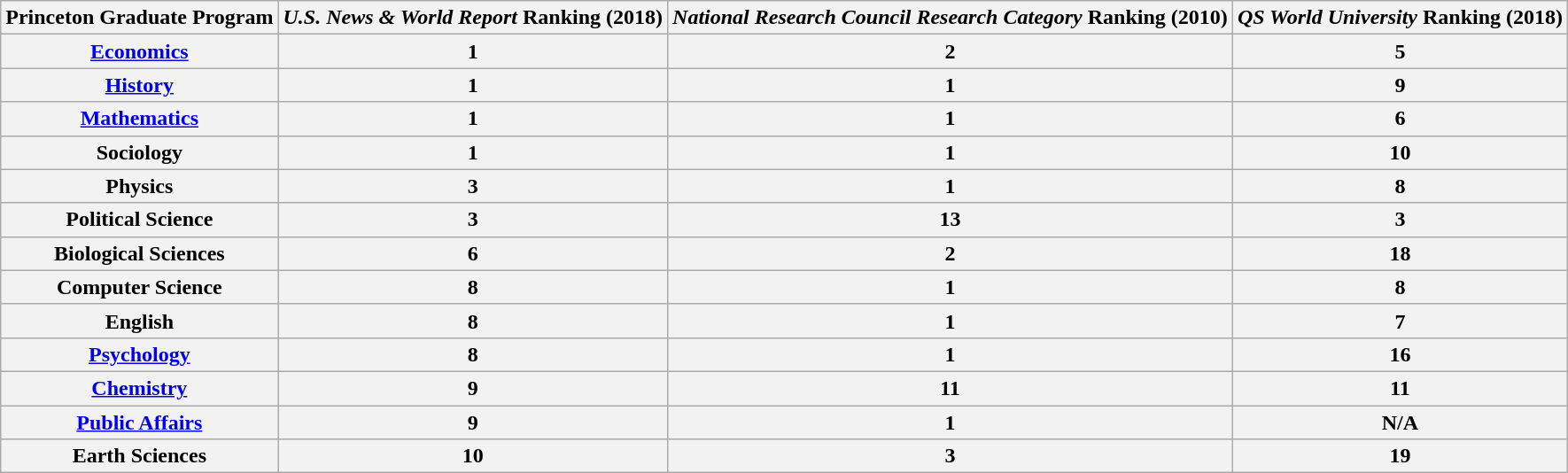<table class="wikitable sortable">
<tr>
<th>Princeton Graduate Program</th>
<th><em>U.S. News & World Report</em> Ranking (2018)</th>
<th><em>National Research Council Research Category</em> Ranking (2010)</th>
<th><em>QS World University</em> Ranking (2018)</th>
</tr>
<tr>
<th><a href='#'>Economics</a></th>
<th>1</th>
<th>2</th>
<th>5</th>
</tr>
<tr>
<th><a href='#'>History</a></th>
<th>1</th>
<th>1</th>
<th>9</th>
</tr>
<tr>
<th><a href='#'>Mathematics</a></th>
<th>1</th>
<th>1</th>
<th>6</th>
</tr>
<tr>
<th>Sociology</th>
<th>1</th>
<th>1</th>
<th>10</th>
</tr>
<tr>
<th>Physics</th>
<th>3</th>
<th>1</th>
<th>8</th>
</tr>
<tr>
<th>Political Science</th>
<th>3</th>
<th>13</th>
<th>3</th>
</tr>
<tr>
<th>Biological Sciences</th>
<th>6</th>
<th>2</th>
<th>18</th>
</tr>
<tr>
<th>Computer Science</th>
<th>8</th>
<th>1</th>
<th>8</th>
</tr>
<tr>
<th>English</th>
<th>8</th>
<th>1</th>
<th>7</th>
</tr>
<tr>
<th><a href='#'>Psychology</a></th>
<th>8</th>
<th>1</th>
<th>16</th>
</tr>
<tr>
<th><a href='#'>Chemistry</a></th>
<th>9</th>
<th>11</th>
<th>11</th>
</tr>
<tr>
<th><a href='#'>Public Affairs</a></th>
<th>9</th>
<th>1</th>
<th>N/A</th>
</tr>
<tr>
<th>Earth Sciences</th>
<th>10</th>
<th>3</th>
<th>19</th>
</tr>
</table>
